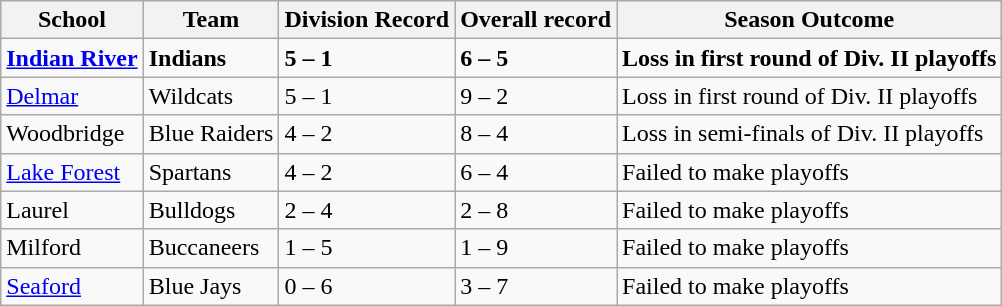<table class="wikitable mw-collapsible mw-collapsed">
<tr>
<th>School</th>
<th>Team</th>
<th>Division Record</th>
<th>Overall record</th>
<th>Season Outcome</th>
</tr>
<tr>
<td><strong><a href='#'>Indian River</a></strong></td>
<td><strong>Indians </strong></td>
<td><strong>5 – 1</strong></td>
<td><strong>6 – 5</strong></td>
<td><strong>Loss in first round of Div. II playoffs </strong></td>
</tr>
<tr>
<td><a href='#'>Delmar</a></td>
<td>Wildcats</td>
<td>5 – 1</td>
<td>9 – 2</td>
<td>Loss in first round of Div. II playoffs</td>
</tr>
<tr>
<td>Woodbridge</td>
<td>Blue Raiders</td>
<td>4 – 2</td>
<td>8 – 4</td>
<td>Loss in semi-finals of Div. II playoffs</td>
</tr>
<tr>
<td><a href='#'>Lake Forest</a></td>
<td>Spartans</td>
<td>4 – 2</td>
<td>6 – 4</td>
<td>Failed to make playoffs</td>
</tr>
<tr>
<td>Laurel</td>
<td>Bulldogs</td>
<td>2 – 4</td>
<td>2 – 8</td>
<td>Failed to make playoffs</td>
</tr>
<tr>
<td>Milford</td>
<td>Buccaneers</td>
<td>1 – 5</td>
<td>1 – 9</td>
<td>Failed to make playoffs</td>
</tr>
<tr>
<td><a href='#'>Seaford</a></td>
<td>Blue Jays</td>
<td>0 – 6</td>
<td>3 – 7</td>
<td>Failed to make playoffs</td>
</tr>
</table>
